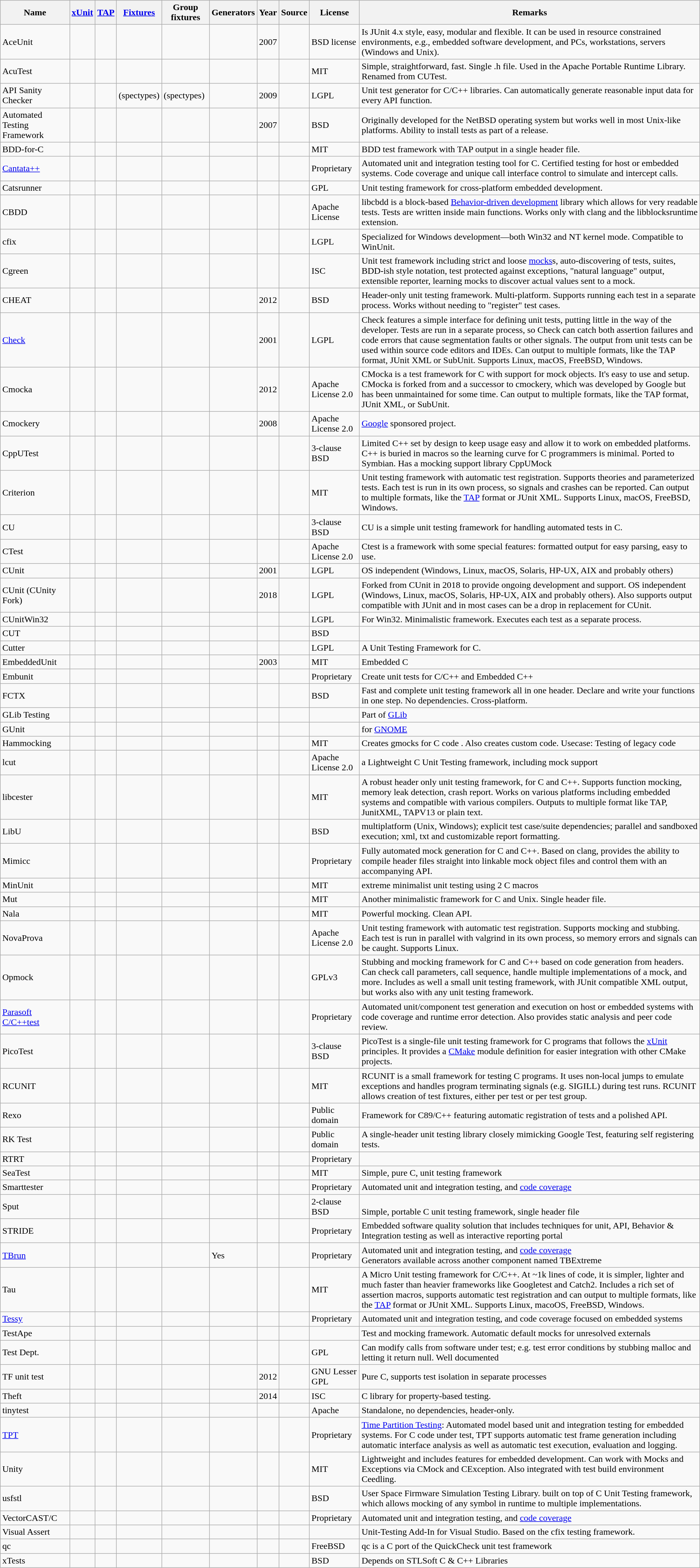<table class="wikitable sortable">
<tr>
<th>Name</th>
<th><a href='#'>xUnit</a></th>
<th><a href='#'>TAP</a></th>
<th><a href='#'>Fixtures</a></th>
<th>Group fixtures</th>
<th>Generators</th>
<th>Year</th>
<th>Source</th>
<th>License</th>
<th>Remarks</th>
</tr>
<tr>
<td>AceUnit</td>
<td></td>
<td></td>
<td></td>
<td></td>
<td></td>
<td>2007</td>
<td></td>
<td>BSD license</td>
<td>Is JUnit 4.x style, easy, modular and flexible. It can be used in resource constrained environments, e.g., embedded software development, and PCs, workstations, servers (Windows and Unix).</td>
</tr>
<tr>
<td>AcuTest</td>
<td></td>
<td></td>
<td></td>
<td></td>
<td></td>
<td></td>
<td></td>
<td>MIT</td>
<td>Simple, straightforward, fast. Single .h file. Used in the Apache Portable Runtime Library. Renamed from CUTest.</td>
</tr>
<tr>
<td>API Sanity Checker</td>
<td></td>
<td></td>
<td> (spectypes)</td>
<td> (spectypes)</td>
<td></td>
<td>2009</td>
<td></td>
<td>LGPL</td>
<td>Unit test generator for C/C++ libraries. Can automatically generate reasonable input data for every API function.</td>
</tr>
<tr>
<td>Automated Testing Framework</td>
<td></td>
<td></td>
<td></td>
<td></td>
<td></td>
<td>2007</td>
<td></td>
<td>BSD</td>
<td>Originally developed for the NetBSD operating system but works well in most Unix-like platforms. Ability to install tests as part of a release.</td>
</tr>
<tr>
<td>BDD-for-C</td>
<td></td>
<td></td>
<td></td>
<td></td>
<td></td>
<td></td>
<td></td>
<td>MIT</td>
<td>BDD test framework with TAP output in a single header file.</td>
</tr>
<tr>
<td><a href='#'>Cantata++</a></td>
<td></td>
<td></td>
<td></td>
<td></td>
<td></td>
<td></td>
<td></td>
<td>Proprietary</td>
<td>Automated unit and integration testing tool for C. Certified testing for host or embedded systems. Code coverage and unique call interface control to simulate and intercept calls.</td>
</tr>
<tr>
<td>Catsrunner</td>
<td></td>
<td></td>
<td></td>
<td></td>
<td></td>
<td></td>
<td></td>
<td>GPL</td>
<td>Unit testing framework for cross-platform embedded development.</td>
</tr>
<tr>
<td>CBDD</td>
<td></td>
<td></td>
<td></td>
<td></td>
<td></td>
<td></td>
<td></td>
<td>Apache License</td>
<td>libcbdd is a block-based <a href='#'>Behavior-driven development</a> library which allows for very readable tests. Tests are written inside main functions. Works only with clang and the libblocksruntime extension.</td>
</tr>
<tr>
<td>cfix</td>
<td></td>
<td></td>
<td></td>
<td></td>
<td></td>
<td></td>
<td></td>
<td>LGPL</td>
<td>Specialized for Windows development—both Win32 and NT kernel mode. Compatible to WinUnit.</td>
</tr>
<tr>
<td>Cgreen</td>
<td></td>
<td></td>
<td></td>
<td></td>
<td></td>
<td></td>
<td></td>
<td>ISC</td>
<td>Unit test framework including strict and loose <a href='#'>mocks</a>s, auto-discovering of tests, suites, BDD-ish style notation, test protected against exceptions, "natural language" output, extensible reporter, learning mocks to discover actual values sent to a mock.</td>
</tr>
<tr>
<td>CHEAT</td>
<td></td>
<td></td>
<td></td>
<td></td>
<td></td>
<td>2012</td>
<td></td>
<td>BSD</td>
<td>Header-only unit testing framework. Multi-platform. Supports running each test in a separate process. Works without needing to "register" test cases.</td>
</tr>
<tr>
<td><a href='#'>Check</a></td>
<td></td>
<td></td>
<td></td>
<td></td>
<td></td>
<td>2001</td>
<td></td>
<td>LGPL</td>
<td>Check features a simple interface for defining unit tests, putting little in the way of the developer. Tests are run in a separate process, so Check can catch both assertion failures and code errors that cause segmentation faults or other signals. The output from unit tests can be used within source code editors and IDEs. Can output to multiple formats, like the TAP format, JUnit XML or SubUnit. Supports Linux, macOS, FreeBSD, Windows.</td>
</tr>
<tr>
<td>Cmocka</td>
<td></td>
<td></td>
<td></td>
<td></td>
<td></td>
<td>2012</td>
<td></td>
<td>Apache License 2.0</td>
<td>CMocka is a test framework for C with support for mock objects. It's easy to use and setup. CMocka is forked from and a successor to cmockery, which was developed by Google but has been unmaintained for some time. Can output to multiple formats, like the TAP format, JUnit XML, or SubUnit.</td>
</tr>
<tr>
<td>Cmockery</td>
<td></td>
<td></td>
<td></td>
<td></td>
<td></td>
<td>2008</td>
<td></td>
<td>Apache License 2.0</td>
<td><a href='#'>Google</a> sponsored project.</td>
</tr>
<tr>
<td>CppUTest</td>
<td></td>
<td></td>
<td></td>
<td></td>
<td></td>
<td></td>
<td></td>
<td>3-clause BSD</td>
<td>Limited C++ set by design to keep usage easy and allow it to work on embedded platforms. C++ is buried in macros so the learning curve for C programmers is minimal. Ported to Symbian. Has a mocking support library CppUMock</td>
</tr>
<tr>
<td>Criterion</td>
<td></td>
<td></td>
<td></td>
<td></td>
<td></td>
<td></td>
<td></td>
<td>MIT</td>
<td>Unit testing framework with automatic test registration. Supports theories and parameterized tests. Each test is run in its own process, so signals and crashes can be reported. Can output to multiple formats, like the <a href='#'>TAP</a> format or JUnit XML. Supports Linux, macOS, FreeBSD, Windows.</td>
</tr>
<tr>
<td>CU</td>
<td></td>
<td></td>
<td></td>
<td></td>
<td></td>
<td></td>
<td></td>
<td>3-clause BSD</td>
<td>CU is a simple unit testing framework for handling automated tests in C.</td>
</tr>
<tr>
<td>CTest</td>
<td></td>
<td></td>
<td></td>
<td></td>
<td></td>
<td></td>
<td></td>
<td>Apache License 2.0</td>
<td>Ctest is a framework with some special features: formatted output for easy parsing, easy to use.</td>
</tr>
<tr>
<td>CUnit</td>
<td></td>
<td></td>
<td></td>
<td></td>
<td></td>
<td>2001</td>
<td></td>
<td>LGPL</td>
<td>OS independent (Windows, Linux, macOS, Solaris, HP-UX, AIX and probably others)</td>
</tr>
<tr>
<td>CUnit (CUnity Fork)</td>
<td></td>
<td></td>
<td></td>
<td></td>
<td></td>
<td>2018</td>
<td></td>
<td>LGPL</td>
<td>Forked from CUnit in 2018 to provide ongoing development and support. OS independent (Windows, Linux, macOS, Solaris, HP-UX, AIX and probably others). Also supports output compatible with JUnit and in most cases can be a drop in replacement for CUnit.</td>
</tr>
<tr>
<td>CUnitWin32</td>
<td></td>
<td></td>
<td></td>
<td></td>
<td></td>
<td></td>
<td></td>
<td>LGPL</td>
<td>For Win32. Minimalistic framework. Executes each test as a separate process.</td>
</tr>
<tr>
<td>CUT</td>
<td></td>
<td></td>
<td></td>
<td></td>
<td></td>
<td></td>
<td></td>
<td>BSD</td>
<td></td>
</tr>
<tr>
<td>Cutter</td>
<td></td>
<td></td>
<td></td>
<td></td>
<td></td>
<td></td>
<td></td>
<td>LGPL</td>
<td>A Unit Testing Framework for C.</td>
</tr>
<tr>
<td>EmbeddedUnit</td>
<td></td>
<td></td>
<td></td>
<td></td>
<td></td>
<td>2003</td>
<td></td>
<td>MIT</td>
<td>Embedded C</td>
</tr>
<tr>
<td>Embunit</td>
<td></td>
<td></td>
<td></td>
<td></td>
<td></td>
<td></td>
<td></td>
<td>Proprietary</td>
<td>Create unit tests for C/C++ and Embedded C++</td>
</tr>
<tr>
<td>FCTX</td>
<td></td>
<td></td>
<td></td>
<td></td>
<td></td>
<td></td>
<td></td>
<td>BSD</td>
<td>Fast and complete unit testing framework all in one header. Declare and write your functions in one step. No dependencies. Cross-platform.</td>
</tr>
<tr>
<td>GLib Testing</td>
<td></td>
<td></td>
<td></td>
<td></td>
<td></td>
<td></td>
<td></td>
<td></td>
<td>Part of <a href='#'>GLib</a></td>
</tr>
<tr>
<td>GUnit</td>
<td></td>
<td></td>
<td></td>
<td></td>
<td></td>
<td></td>
<td></td>
<td></td>
<td>for <a href='#'>GNOME</a></td>
</tr>
<tr>
<td>Hammocking</td>
<td></td>
<td></td>
<td></td>
<td></td>
<td></td>
<td></td>
<td></td>
<td>MIT</td>
<td>Creates gmocks for C code . Also creates custom code. Usecase: Testing of legacy code</td>
</tr>
<tr>
<td>lcut</td>
<td></td>
<td></td>
<td></td>
<td></td>
<td></td>
<td></td>
<td></td>
<td>Apache License 2.0</td>
<td>a Lightweight C Unit Testing framework, including mock support</td>
</tr>
<tr>
<td>libcester</td>
<td></td>
<td></td>
<td></td>
<td></td>
<td></td>
<td></td>
<td></td>
<td>MIT</td>
<td>A robust header only unit testing framework, for C and C++. Supports function mocking, memory leak detection, crash report. Works on various platforms including embedded systems and compatible with various compilers. Outputs to multiple format like TAP, JunitXML, TAPV13 or plain text.</td>
</tr>
<tr>
<td>LibU</td>
<td></td>
<td></td>
<td></td>
<td></td>
<td></td>
<td></td>
<td></td>
<td>BSD</td>
<td>multiplatform (Unix, Windows); explicit test case/suite dependencies; parallel and sandboxed execution; xml, txt and customizable report formatting.</td>
</tr>
<tr>
<td>Mimicc</td>
<td></td>
<td></td>
<td></td>
<td></td>
<td></td>
<td></td>
<td></td>
<td>Proprietary</td>
<td>Fully automated mock generation for C and C++. Based on clang, provides the ability to compile header files straight into linkable mock object files and control them with an accompanying API.</td>
</tr>
<tr>
<td>MinUnit</td>
<td></td>
<td></td>
<td></td>
<td></td>
<td></td>
<td></td>
<td></td>
<td>MIT</td>
<td>extreme minimalist unit testing using 2 C macros</td>
</tr>
<tr>
<td>Mut</td>
<td></td>
<td></td>
<td></td>
<td></td>
<td></td>
<td></td>
<td></td>
<td>MIT</td>
<td>Another minimalistic framework for C and Unix. Single header file.</td>
</tr>
<tr>
<td>Nala</td>
<td></td>
<td></td>
<td></td>
<td></td>
<td></td>
<td></td>
<td></td>
<td>MIT</td>
<td>Powerful mocking. Clean API.</td>
</tr>
<tr>
<td>NovaProva</td>
<td></td>
<td></td>
<td></td>
<td></td>
<td></td>
<td></td>
<td></td>
<td>Apache License 2.0</td>
<td>Unit testing framework with automatic test registration. Supports mocking and stubbing. Each test is run in parallel with valgrind in its own process, so memory errors and signals can be caught. Supports Linux.</td>
</tr>
<tr>
<td>Opmock</td>
<td></td>
<td></td>
<td></td>
<td></td>
<td></td>
<td></td>
<td></td>
<td>GPLv3</td>
<td>Stubbing and mocking framework for C and C++ based on code generation from headers. Can check call parameters, call sequence, handle multiple implementations of a mock, and more. Includes as well a small unit testing framework, with JUnit compatible XML output, but works also with any unit testing framework.</td>
</tr>
<tr>
<td><a href='#'>Parasoft C/C++test</a></td>
<td></td>
<td></td>
<td></td>
<td></td>
<td></td>
<td></td>
<td></td>
<td>Proprietary</td>
<td>Automated unit/component test generation and execution on host or embedded systems with code coverage and runtime error detection. Also provides static analysis and peer code review.</td>
</tr>
<tr>
<td>PicoTest</td>
<td></td>
<td></td>
<td></td>
<td></td>
<td></td>
<td></td>
<td></td>
<td>3-clause BSD</td>
<td>PicoTest is a single-file unit testing framework for C programs that follows the <a href='#'>xUnit</a> principles. It provides a <a href='#'>CMake</a> module definition for easier integration with other CMake projects.</td>
</tr>
<tr>
<td>RCUNIT</td>
<td></td>
<td></td>
<td></td>
<td></td>
<td></td>
<td></td>
<td></td>
<td>MIT</td>
<td>RCUNIT is a small framework for testing C programs. It uses non-local jumps to emulate exceptions and handles program terminating signals (e.g. SIGILL) during test runs. RCUNIT allows creation of test fixtures, either per test or per test group.</td>
</tr>
<tr>
<td>Rexo</td>
<td></td>
<td></td>
<td></td>
<td></td>
<td></td>
<td></td>
<td></td>
<td>Public domain</td>
<td>Framework for C89/C++ featuring automatic registration of tests and a polished API.</td>
</tr>
<tr>
<td>RK Test</td>
<td></td>
<td></td>
<td></td>
<td></td>
<td></td>
<td></td>
<td></td>
<td>Public domain</td>
<td>A single-header unit testing library closely mimicking Google Test, featuring self registering tests.</td>
</tr>
<tr>
<td>RTRT</td>
<td></td>
<td></td>
<td></td>
<td></td>
<td></td>
<td></td>
<td></td>
<td>Proprietary</td>
<td></td>
</tr>
<tr>
<td>SeaTest</td>
<td></td>
<td></td>
<td></td>
<td></td>
<td></td>
<td></td>
<td></td>
<td>MIT</td>
<td>Simple, pure C, unit testing framework</td>
</tr>
<tr>
<td>Smarttester</td>
<td></td>
<td></td>
<td></td>
<td></td>
<td></td>
<td></td>
<td></td>
<td>Proprietary</td>
<td>Automated unit and integration testing, and <a href='#'>code coverage</a></td>
</tr>
<tr>
<td>Sput</td>
<td></td>
<td></td>
<td></td>
<td></td>
<td></td>
<td></td>
<td></td>
<td>2-clause BSD</td>
<td><br>Simple, portable C unit testing framework, single header file</td>
</tr>
<tr>
<td>STRIDE</td>
<td></td>
<td></td>
<td></td>
<td></td>
<td></td>
<td></td>
<td></td>
<td>Proprietary</td>
<td>Embedded software quality solution that includes techniques for unit, API, Behavior & Integration testing as well as interactive reporting portal</td>
</tr>
<tr>
<td><a href='#'>TBrun</a></td>
<td></td>
<td></td>
<td></td>
<td></td>
<td>Yes</td>
<td></td>
<td></td>
<td>Proprietary</td>
<td>Automated unit and integration testing, and <a href='#'>code coverage</a><br>Generators available across another component named TBExtreme</td>
</tr>
<tr>
<td>Tau</td>
<td></td>
<td></td>
<td></td>
<td></td>
<td></td>
<td></td>
<td></td>
<td>MIT</td>
<td>A Micro Unit testing framework for C/C++. At ~1k lines of code, it is simpler, lighter and much faster than heavier frameworks like Googletest and Catch2. Includes a rich set of assertion macros, supports automatic test registration and can output to multiple formats, like the <a href='#'>TAP</a> format or JUnit XML. Supports Linux, macoOS, FreeBSD, Windows.</td>
</tr>
<tr>
<td><a href='#'>Tessy</a></td>
<td></td>
<td></td>
<td></td>
<td></td>
<td></td>
<td></td>
<td></td>
<td>Proprietary</td>
<td>Automated unit and integration testing, and code coverage focused on embedded systems</td>
</tr>
<tr>
<td>TestApe</td>
<td></td>
<td></td>
<td></td>
<td></td>
<td></td>
<td></td>
<td></td>
<td></td>
<td>Test and mocking framework. Automatic default mocks for unresolved externals</td>
</tr>
<tr>
<td>Test Dept.</td>
<td></td>
<td></td>
<td></td>
<td></td>
<td></td>
<td></td>
<td></td>
<td>GPL</td>
<td>Can modify calls from software under test; e.g. test error conditions by stubbing malloc and letting it return null. Well documented</td>
</tr>
<tr>
<td>TF unit test</td>
<td></td>
<td></td>
<td></td>
<td></td>
<td></td>
<td>2012</td>
<td></td>
<td>GNU Lesser GPL</td>
<td>Pure C, supports test isolation in separate processes</td>
</tr>
<tr>
<td>Theft</td>
<td></td>
<td></td>
<td></td>
<td></td>
<td></td>
<td>2014</td>
<td></td>
<td>ISC</td>
<td>C library for property-based testing.</td>
</tr>
<tr>
<td>tinytest</td>
<td></td>
<td></td>
<td></td>
<td></td>
<td></td>
<td></td>
<td></td>
<td>Apache</td>
<td>Standalone, no dependencies, header-only.</td>
</tr>
<tr>
<td><a href='#'>TPT</a></td>
<td></td>
<td></td>
<td></td>
<td></td>
<td></td>
<td></td>
<td></td>
<td>Proprietary</td>
<td><a href='#'>Time Partition Testing</a>: Automated model based unit and integration testing for embedded systems. For C code under test, TPT supports automatic test frame generation including automatic interface analysis as well as automatic test execution, evaluation and logging.</td>
</tr>
<tr>
<td>Unity</td>
<td></td>
<td></td>
<td></td>
<td></td>
<td></td>
<td></td>
<td></td>
<td>MIT</td>
<td>Lightweight and includes features for embedded development. Can work with Mocks and Exceptions via CMock and CException. Also integrated with test build environment Ceedling.</td>
</tr>
<tr>
<td>usfstl</td>
<td></td>
<td></td>
<td></td>
<td></td>
<td></td>
<td></td>
<td></td>
<td>BSD</td>
<td>User Space Firmware Simulation Testing Library. built on top of C Unit Testing framework, which allows mocking of any symbol in runtime to multiple implementations.</td>
</tr>
<tr>
<td>VectorCAST/C</td>
<td></td>
<td></td>
<td></td>
<td></td>
<td></td>
<td></td>
<td></td>
<td>Proprietary</td>
<td>Automated unit and integration testing, and <a href='#'>code coverage</a></td>
</tr>
<tr>
<td>Visual Assert</td>
<td></td>
<td></td>
<td></td>
<td></td>
<td></td>
<td></td>
<td></td>
<td></td>
<td>Unit-Testing Add-In for Visual Studio. Based on the cfix testing framework.</td>
</tr>
<tr>
<td>qc</td>
<td></td>
<td></td>
<td></td>
<td></td>
<td></td>
<td></td>
<td></td>
<td>FreeBSD</td>
<td>qc is a C port of the QuickCheck unit test framework</td>
</tr>
<tr>
<td>xTests</td>
<td></td>
<td></td>
<td></td>
<td></td>
<td></td>
<td></td>
<td></td>
<td>BSD</td>
<td>Depends on STLSoft C & C++ Libraries</td>
</tr>
</table>
